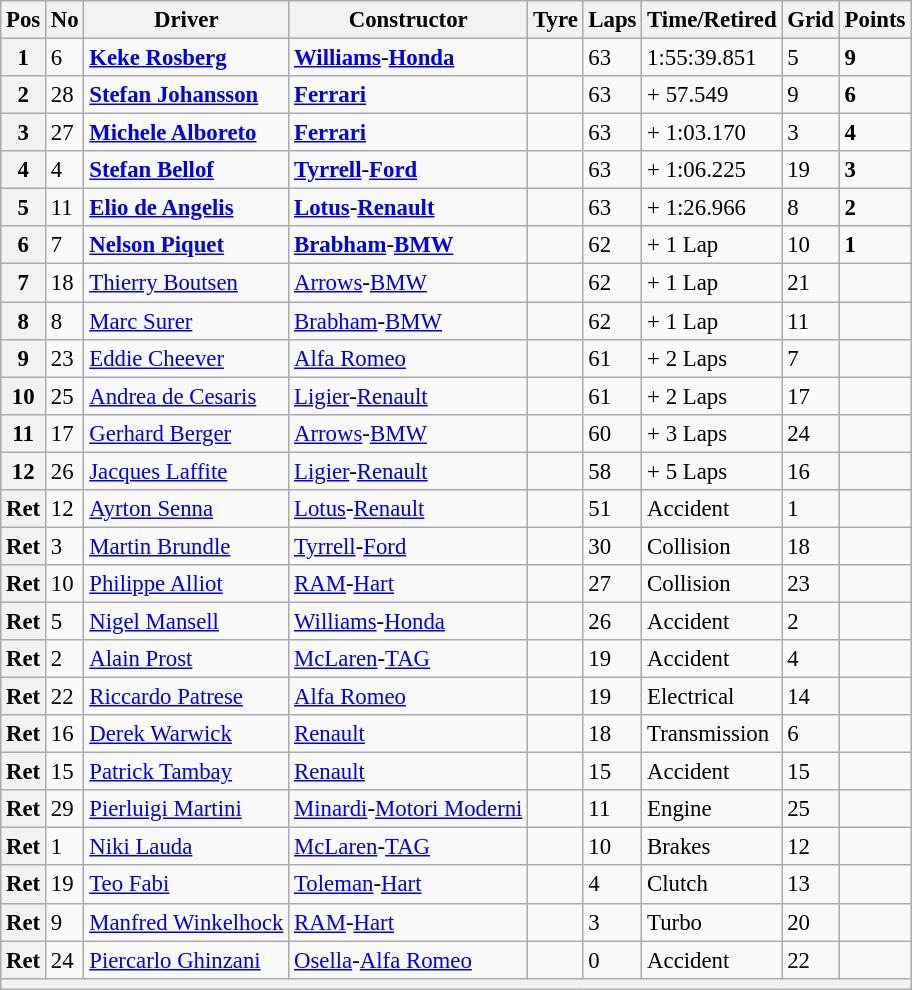<table class="wikitable" style="font-size: 95%;">
<tr>
<th>Pos</th>
<th>No</th>
<th>Driver</th>
<th>Constructor</th>
<th>Tyre</th>
<th>Laps</th>
<th>Time/Retired</th>
<th>Grid</th>
<th>Points</th>
</tr>
<tr>
<th>1</th>
<td>6</td>
<td> <strong><a href='#'>Keke Rosberg</a></strong></td>
<td><strong><a href='#'>Williams</a></strong>-<strong><a href='#'>Honda</a></strong></td>
<td></td>
<td>63</td>
<td>1:55:39.851</td>
<td>5</td>
<td><strong>9</strong></td>
</tr>
<tr>
<th>2</th>
<td>28</td>
<td> <strong><a href='#'>Stefan Johansson</a></strong></td>
<td><strong><a href='#'>Ferrari</a></strong></td>
<td></td>
<td>63</td>
<td>+ 57.549</td>
<td>9</td>
<td><strong>6</strong></td>
</tr>
<tr>
<th>3</th>
<td>27</td>
<td> <strong><a href='#'>Michele Alboreto</a></strong></td>
<td><strong><a href='#'>Ferrari</a></strong></td>
<td></td>
<td>63</td>
<td>+ 1:03.170</td>
<td>3</td>
<td><strong>4</strong></td>
</tr>
<tr>
<th>4</th>
<td>4</td>
<td> <strong><a href='#'>Stefan Bellof</a></strong></td>
<td><strong><a href='#'>Tyrrell</a></strong>-<strong><a href='#'>Ford</a></strong></td>
<td></td>
<td>63</td>
<td>+ 1:06.225</td>
<td>19</td>
<td><strong>3</strong></td>
</tr>
<tr>
<th>5</th>
<td>11</td>
<td> <strong><a href='#'>Elio de Angelis</a></strong></td>
<td><strong><a href='#'>Lotus</a></strong>-<strong><a href='#'>Renault</a></strong></td>
<td></td>
<td>63</td>
<td>+ 1:26.966</td>
<td>8</td>
<td><strong>2</strong></td>
</tr>
<tr>
<th>6</th>
<td>7</td>
<td> <strong><a href='#'>Nelson Piquet</a></strong></td>
<td><strong><a href='#'>Brabham</a></strong>-<strong><a href='#'>BMW</a></strong></td>
<td></td>
<td>62</td>
<td>+ 1 Lap</td>
<td>10</td>
<td><strong>1</strong></td>
</tr>
<tr>
<th>7</th>
<td>18</td>
<td> <a href='#'>Thierry Boutsen</a></td>
<td><a href='#'>Arrows</a>-<a href='#'>BMW</a></td>
<td></td>
<td>62</td>
<td>+ 1 Lap</td>
<td>21</td>
<td> </td>
</tr>
<tr>
<th>8</th>
<td>8</td>
<td> <a href='#'>Marc Surer</a></td>
<td><a href='#'>Brabham</a>-<a href='#'>BMW</a></td>
<td></td>
<td>62</td>
<td>+ 1 Lap</td>
<td>11</td>
<td> </td>
</tr>
<tr>
<th>9</th>
<td>23</td>
<td> <a href='#'>Eddie Cheever</a></td>
<td><a href='#'>Alfa Romeo</a></td>
<td></td>
<td>61</td>
<td>+ 2 Laps</td>
<td>7</td>
<td> </td>
</tr>
<tr>
<th>10</th>
<td>25</td>
<td> <a href='#'>Andrea de Cesaris</a></td>
<td><a href='#'>Ligier</a>-<a href='#'>Renault</a></td>
<td></td>
<td>61</td>
<td>+ 2 Laps</td>
<td>17</td>
<td> </td>
</tr>
<tr>
<th>11</th>
<td>17</td>
<td> <a href='#'>Gerhard Berger</a></td>
<td><a href='#'>Arrows</a>-<a href='#'>BMW</a></td>
<td></td>
<td>60</td>
<td>+ 3 Laps</td>
<td>24</td>
<td> </td>
</tr>
<tr>
<th>12</th>
<td>26</td>
<td> <a href='#'>Jacques Laffite</a></td>
<td><a href='#'>Ligier</a>-<a href='#'>Renault</a></td>
<td></td>
<td>58</td>
<td>+ 5 Laps</td>
<td>16</td>
<td> </td>
</tr>
<tr>
<th>Ret</th>
<td>12</td>
<td> <a href='#'>Ayrton Senna</a></td>
<td><a href='#'>Lotus</a>-<a href='#'>Renault</a></td>
<td></td>
<td>51</td>
<td>Accident</td>
<td>1</td>
<td> </td>
</tr>
<tr>
<th>Ret</th>
<td>3</td>
<td> <a href='#'>Martin Brundle</a></td>
<td><a href='#'>Tyrrell</a>-<a href='#'>Ford</a></td>
<td></td>
<td>30</td>
<td>Collision</td>
<td>18</td>
<td> </td>
</tr>
<tr>
<th>Ret</th>
<td>10</td>
<td> <a href='#'>Philippe Alliot</a></td>
<td><a href='#'>RAM</a>-<a href='#'>Hart</a></td>
<td></td>
<td>27</td>
<td>Collision</td>
<td>23</td>
<td> </td>
</tr>
<tr>
<th>Ret</th>
<td>5</td>
<td> <a href='#'>Nigel Mansell</a></td>
<td><a href='#'>Williams</a>-<a href='#'>Honda</a></td>
<td></td>
<td>26</td>
<td>Accident</td>
<td>2</td>
<td> </td>
</tr>
<tr>
<th>Ret</th>
<td>2</td>
<td> <a href='#'>Alain Prost</a></td>
<td><a href='#'>McLaren</a>-<a href='#'>TAG</a></td>
<td></td>
<td>19</td>
<td>Accident</td>
<td>4</td>
<td> </td>
</tr>
<tr>
<th>Ret</th>
<td>22</td>
<td> <a href='#'>Riccardo Patrese</a></td>
<td><a href='#'>Alfa Romeo</a></td>
<td></td>
<td>19</td>
<td>Electrical</td>
<td>14</td>
<td> </td>
</tr>
<tr>
<th>Ret</th>
<td>16</td>
<td> <a href='#'>Derek Warwick</a></td>
<td><a href='#'>Renault</a></td>
<td></td>
<td>18</td>
<td>Transmission</td>
<td>6</td>
<td> </td>
</tr>
<tr>
<th>Ret</th>
<td>15</td>
<td> <a href='#'>Patrick Tambay</a></td>
<td><a href='#'>Renault</a></td>
<td></td>
<td>15</td>
<td>Accident</td>
<td>15</td>
<td> </td>
</tr>
<tr>
<th>Ret</th>
<td>29</td>
<td> <a href='#'>Pierluigi Martini</a></td>
<td><a href='#'>Minardi</a>-<a href='#'>Motori Moderni</a></td>
<td></td>
<td>11</td>
<td>Engine</td>
<td>25</td>
<td> </td>
</tr>
<tr>
<th>Ret</th>
<td>1</td>
<td> <a href='#'>Niki Lauda</a></td>
<td><a href='#'>McLaren</a>-<a href='#'>TAG</a></td>
<td></td>
<td>10</td>
<td>Brakes</td>
<td>12</td>
<td> </td>
</tr>
<tr>
<th>Ret</th>
<td>19</td>
<td> <a href='#'>Teo Fabi</a></td>
<td><a href='#'>Toleman</a>-<a href='#'>Hart</a></td>
<td></td>
<td>4</td>
<td>Clutch</td>
<td>13</td>
<td> </td>
</tr>
<tr>
<th>Ret</th>
<td>9</td>
<td> <a href='#'>Manfred Winkelhock</a></td>
<td><a href='#'>RAM</a>-<a href='#'>Hart</a></td>
<td></td>
<td>3</td>
<td>Turbo</td>
<td>20</td>
<td> </td>
</tr>
<tr>
<th>Ret</th>
<td>24</td>
<td> <a href='#'>Piercarlo Ghinzani</a></td>
<td><a href='#'>Osella</a>-<a href='#'>Alfa Romeo</a></td>
<td></td>
<td>0</td>
<td>Accident</td>
<td>22</td>
<td> </td>
</tr>
<tr>
<th colspan="9"></th>
</tr>
</table>
